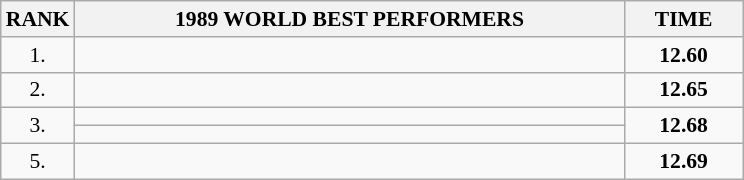<table class="wikitable" style="border-collapse: collapse; font-size: 90%;">
<tr>
<th>RANK</th>
<th align="center" style="width: 25em">1989 WORLD BEST PERFORMERS</th>
<th align="center" style="width: 5em">TIME</th>
</tr>
<tr>
<td align="center">1.</td>
<td></td>
<td align="center"><strong>12.60</strong></td>
</tr>
<tr>
<td align="center">2.</td>
<td></td>
<td align="center"><strong>12.65</strong></td>
</tr>
<tr>
<td rowspan=2 align="center">3.</td>
<td></td>
<td rowspan=2 align="center"><strong>12.68</strong></td>
</tr>
<tr>
<td></td>
</tr>
<tr>
<td align="center">5.</td>
<td></td>
<td align="center"><strong>12.69</strong></td>
</tr>
</table>
